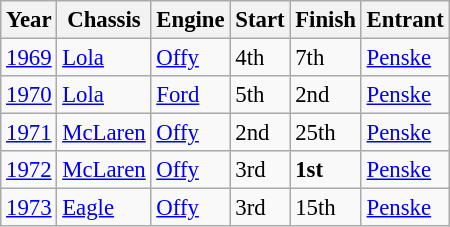<table class="wikitable" style="font-size: 95%;">
<tr>
<th>Year</th>
<th>Chassis</th>
<th>Engine</th>
<th>Start</th>
<th>Finish</th>
<th>Entrant</th>
</tr>
<tr>
<td><a href='#'>1969</a></td>
<td><a href='#'>Lola</a></td>
<td><a href='#'>Offy</a></td>
<td>4th</td>
<td>7th</td>
<td><a href='#'>Penske</a></td>
</tr>
<tr>
<td><a href='#'>1970</a></td>
<td><a href='#'>Lola</a></td>
<td><a href='#'>Ford</a></td>
<td>5th</td>
<td>2nd</td>
<td><a href='#'>Penske</a></td>
</tr>
<tr>
<td><a href='#'>1971</a></td>
<td><a href='#'>McLaren</a></td>
<td><a href='#'>Offy</a></td>
<td>2nd</td>
<td>25th</td>
<td><a href='#'>Penske</a></td>
</tr>
<tr>
<td><a href='#'>1972</a></td>
<td><a href='#'>McLaren</a></td>
<td><a href='#'>Offy</a></td>
<td>3rd</td>
<td><strong>1st</strong></td>
<td><a href='#'>Penske</a></td>
</tr>
<tr>
<td><a href='#'>1973</a></td>
<td><a href='#'>Eagle</a></td>
<td><a href='#'>Offy</a></td>
<td>3rd</td>
<td>15th</td>
<td><a href='#'>Penske</a></td>
</tr>
</table>
